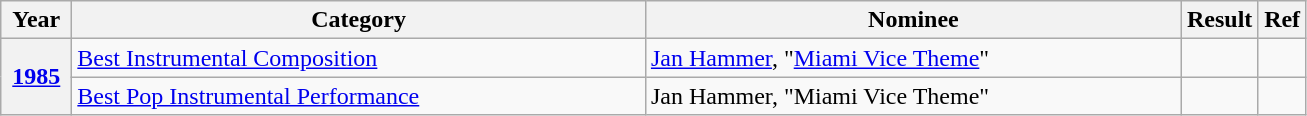<table class="wikitable plainrowheaders">
<tr>
<th scope="col"; width=40>Year</th>
<th scope="col"; width=375>Category</th>
<th scope="col"; width=350>Nominee</th>
<th scope="col"; width=40>Result</th>
<th scope="col"; width=25>Ref</th>
</tr>
<tr>
<th scope="row" rowspan="2"><a href='#'>1985</a></th>
<td><a href='#'>Best Instrumental Composition</a></td>
<td><a href='#'>Jan Hammer</a>, "<a href='#'>Miami Vice Theme</a>"</td>
<td></td>
<td></td>
</tr>
<tr>
<td><a href='#'>Best Pop Instrumental Performance</a></td>
<td>Jan Hammer, "Miami Vice Theme"</td>
<td></td>
<td></td>
</tr>
</table>
